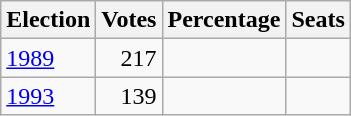<table class="wikitable">
<tr style=text-align:center; border-bottom:2px solid gray;>
<th>Election</th>
<th>Votes</th>
<th>Percentage</th>
<th>Seats</th>
</tr>
<tr>
<td><a href='#'>1989</a></td>
<td align=right>217</td>
<td></td>
<td></td>
</tr>
<tr>
<td><a href='#'>1993</a></td>
<td align=right>139</td>
<td></td>
<td></td>
</tr>
</table>
